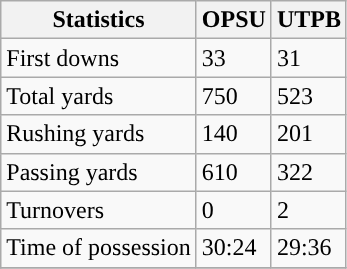<table class="wikitable" style="float: left;">
<tr>
<th>Statistics</th>
<th>OPSU</th>
<th>UTPB</th>
</tr>
<tr>
<td>First downs</td>
<td>33</td>
<td>31</td>
</tr>
<tr>
<td>Total yards</td>
<td>750</td>
<td>523</td>
</tr>
<tr>
<td>Rushing yards</td>
<td>140</td>
<td>201</td>
</tr>
<tr>
<td>Passing yards</td>
<td>610</td>
<td>322</td>
</tr>
<tr>
<td>Turnovers</td>
<td>0</td>
<td>2</td>
</tr>
<tr>
<td>Time of possession</td>
<td>30:24</td>
<td>29:36</td>
</tr>
<tr>
</tr>
</table>
